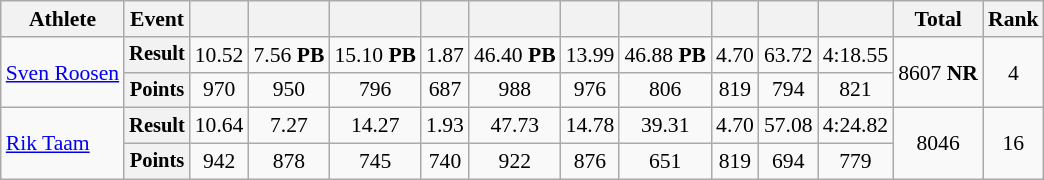<table class=wikitable style=font-size:90%;text-align:center>
<tr>
<th>Athlete</th>
<th>Event</th>
<th></th>
<th></th>
<th></th>
<th></th>
<th></th>
<th></th>
<th></th>
<th></th>
<th></th>
<th></th>
<th>Total</th>
<th>Rank</th>
</tr>
<tr>
<td rowspan=2 align=left><a href='#'>Sven Roosen</a></td>
<th style=font-size:95%>Result</th>
<td>10.52</td>
<td>7.56 <strong>PB</strong></td>
<td>15.10 <strong>PB</strong></td>
<td>1.87</td>
<td>46.40 <strong>PB</strong></td>
<td>13.99</td>
<td>46.88 <strong>PB</strong></td>
<td>4.70</td>
<td>63.72</td>
<td>4:18.55</td>
<td rowspan=2>8607 <strong>NR</strong></td>
<td rowspan=2>4</td>
</tr>
<tr align=center>
<th style=font-size:95%>Points</th>
<td>970</td>
<td>950</td>
<td>796</td>
<td>687</td>
<td>988</td>
<td>976</td>
<td>806</td>
<td>819</td>
<td>794</td>
<td>821</td>
</tr>
<tr>
<td rowspan=2 align=left><a href='#'>Rik Taam</a></td>
<th style=font-size:95%>Result</th>
<td>10.64</td>
<td>7.27</td>
<td>14.27</td>
<td>1.93</td>
<td>47.73</td>
<td>14.78</td>
<td>39.31</td>
<td>4.70</td>
<td>57.08</td>
<td>4:24.82</td>
<td rowspan=2>8046</td>
<td rowspan=2>16</td>
</tr>
<tr align=center>
<th style=font-size:95%>Points</th>
<td>942</td>
<td>878</td>
<td>745</td>
<td>740</td>
<td>922</td>
<td>876</td>
<td>651</td>
<td>819</td>
<td>694</td>
<td>779</td>
</tr>
</table>
